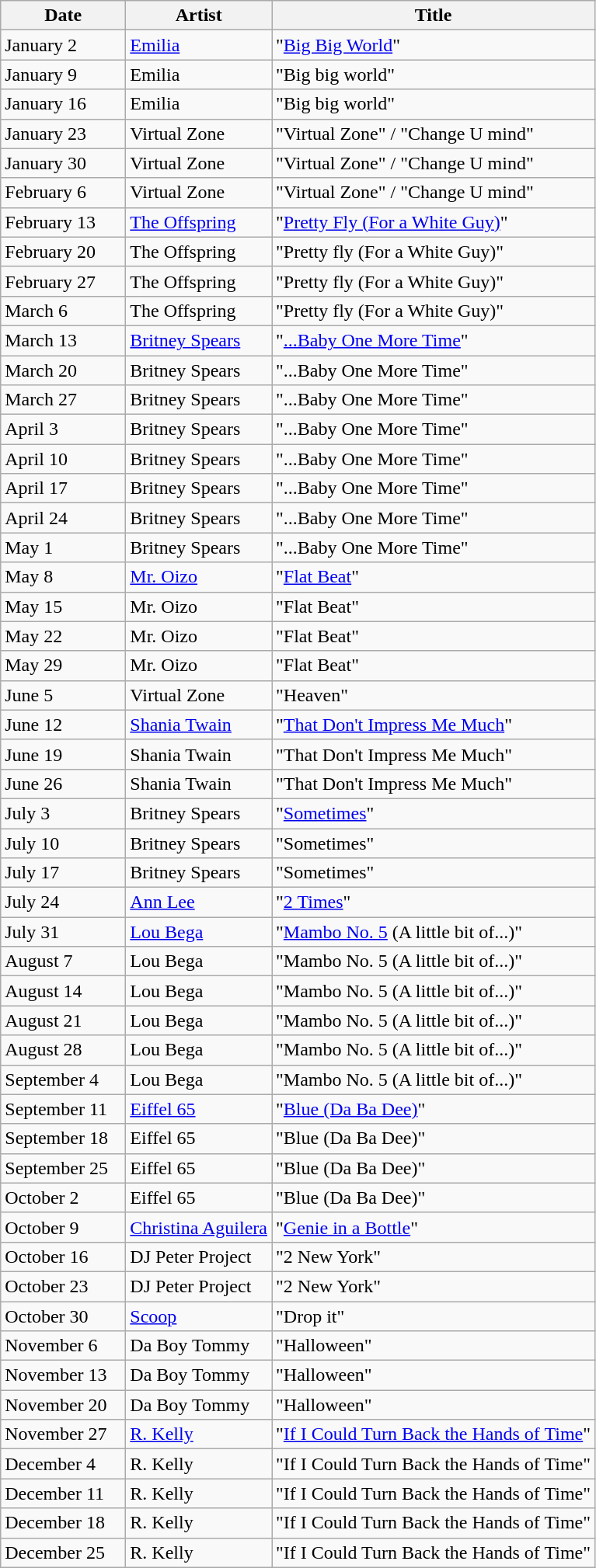<table class="wikitable">
<tr>
<th width="100px">Date</th>
<th>Artist</th>
<th>Title</th>
</tr>
<tr>
<td>January 2</td>
<td><a href='#'>Emilia</a></td>
<td>"<a href='#'>Big Big World</a>"</td>
</tr>
<tr>
<td>January 9</td>
<td>Emilia</td>
<td>"Big big world"</td>
</tr>
<tr>
<td>January 16</td>
<td>Emilia</td>
<td>"Big big world"</td>
</tr>
<tr>
<td>January 23</td>
<td>Virtual Zone</td>
<td>"Virtual Zone" / "Change U mind"</td>
</tr>
<tr>
<td>January 30</td>
<td>Virtual Zone</td>
<td>"Virtual Zone" / "Change U mind"</td>
</tr>
<tr>
<td>February 6</td>
<td>Virtual Zone</td>
<td>"Virtual Zone" / "Change U mind"</td>
</tr>
<tr>
<td>February 13</td>
<td><a href='#'>The Offspring</a></td>
<td>"<a href='#'>Pretty Fly (For a White Guy)</a>"</td>
</tr>
<tr>
<td>February 20</td>
<td>The Offspring</td>
<td>"Pretty fly (For a White Guy)"</td>
</tr>
<tr>
<td>February 27</td>
<td>The Offspring</td>
<td>"Pretty fly (For a White Guy)"</td>
</tr>
<tr>
<td>March 6</td>
<td>The Offspring</td>
<td>"Pretty fly (For a White Guy)"</td>
</tr>
<tr>
<td>March 13</td>
<td><a href='#'>Britney Spears</a></td>
<td>"<a href='#'>...Baby One More Time</a>"</td>
</tr>
<tr>
<td>March 20</td>
<td>Britney Spears</td>
<td>"...Baby One More Time"</td>
</tr>
<tr>
<td>March 27</td>
<td>Britney Spears</td>
<td>"...Baby One More Time"</td>
</tr>
<tr>
<td>April 3</td>
<td>Britney Spears</td>
<td>"...Baby One More Time"</td>
</tr>
<tr>
<td>April 10</td>
<td>Britney Spears</td>
<td>"...Baby One More Time"</td>
</tr>
<tr>
<td>April 17</td>
<td>Britney Spears</td>
<td>"...Baby One More Time"</td>
</tr>
<tr>
<td>April 24</td>
<td>Britney Spears</td>
<td>"...Baby One More Time"</td>
</tr>
<tr>
<td>May 1</td>
<td>Britney Spears</td>
<td>"...Baby One More Time"</td>
</tr>
<tr>
<td>May 8</td>
<td><a href='#'>Mr. Oizo</a></td>
<td>"<a href='#'>Flat Beat</a>"</td>
</tr>
<tr>
<td>May 15</td>
<td>Mr. Oizo</td>
<td>"Flat Beat"</td>
</tr>
<tr>
<td>May 22</td>
<td>Mr. Oizo</td>
<td>"Flat Beat"</td>
</tr>
<tr>
<td>May 29</td>
<td>Mr. Oizo</td>
<td>"Flat Beat"</td>
</tr>
<tr>
<td>June 5</td>
<td>Virtual Zone</td>
<td>"Heaven"</td>
</tr>
<tr>
<td>June 12</td>
<td><a href='#'>Shania Twain</a></td>
<td>"<a href='#'>That Don't Impress Me Much</a>"</td>
</tr>
<tr>
<td>June 19</td>
<td>Shania Twain</td>
<td>"That Don't Impress Me Much"</td>
</tr>
<tr>
<td>June 26</td>
<td>Shania Twain</td>
<td>"That Don't Impress Me Much"</td>
</tr>
<tr>
<td>July 3</td>
<td>Britney Spears</td>
<td>"<a href='#'>Sometimes</a>"</td>
</tr>
<tr>
<td>July 10</td>
<td>Britney Spears</td>
<td>"Sometimes"</td>
</tr>
<tr>
<td>July 17</td>
<td>Britney Spears</td>
<td>"Sometimes"</td>
</tr>
<tr>
<td>July 24</td>
<td><a href='#'>Ann Lee</a></td>
<td>"<a href='#'>2 Times</a>"</td>
</tr>
<tr>
<td>July 31</td>
<td><a href='#'>Lou Bega</a></td>
<td>"<a href='#'>Mambo No. 5</a> (A little bit of...)"</td>
</tr>
<tr>
<td>August 7</td>
<td>Lou Bega</td>
<td>"Mambo No. 5 (A little bit of...)"</td>
</tr>
<tr>
<td>August 14</td>
<td>Lou Bega</td>
<td>"Mambo No. 5 (A little bit of...)"</td>
</tr>
<tr>
<td>August 21</td>
<td>Lou Bega</td>
<td>"Mambo No. 5 (A little bit of...)"</td>
</tr>
<tr>
<td>August 28</td>
<td>Lou Bega</td>
<td>"Mambo No. 5 (A little bit of...)"</td>
</tr>
<tr>
<td>September 4</td>
<td>Lou Bega</td>
<td>"Mambo No. 5 (A little bit of...)"</td>
</tr>
<tr>
<td>September 11</td>
<td><a href='#'>Eiffel 65</a></td>
<td>"<a href='#'>Blue (Da Ba Dee)</a>"</td>
</tr>
<tr>
<td>September 18</td>
<td>Eiffel 65</td>
<td>"Blue (Da Ba Dee)"</td>
</tr>
<tr>
<td>September 25</td>
<td>Eiffel 65</td>
<td>"Blue (Da Ba Dee)"</td>
</tr>
<tr>
<td>October 2</td>
<td>Eiffel 65</td>
<td>"Blue (Da Ba Dee)"</td>
</tr>
<tr>
<td>October 9</td>
<td><a href='#'>Christina Aguilera</a></td>
<td>"<a href='#'>Genie in a Bottle</a>"</td>
</tr>
<tr>
<td>October 16</td>
<td>DJ Peter Project</td>
<td>"2 New York"</td>
</tr>
<tr>
<td>October 23</td>
<td>DJ Peter Project</td>
<td>"2 New York"</td>
</tr>
<tr>
<td>October 30</td>
<td><a href='#'>Scoop</a></td>
<td>"Drop it"</td>
</tr>
<tr>
<td>November 6</td>
<td>Da Boy Tommy</td>
<td>"Halloween"</td>
</tr>
<tr>
<td>November 13</td>
<td>Da Boy Tommy</td>
<td>"Halloween"</td>
</tr>
<tr>
<td>November 20</td>
<td>Da Boy Tommy</td>
<td>"Halloween"</td>
</tr>
<tr>
<td>November 27</td>
<td><a href='#'>R. Kelly</a></td>
<td>"<a href='#'>If I Could Turn Back the Hands of Time</a>"</td>
</tr>
<tr>
<td>December 4</td>
<td>R. Kelly</td>
<td>"If I Could Turn Back the Hands of Time"</td>
</tr>
<tr>
<td>December 11</td>
<td>R. Kelly</td>
<td>"If I Could Turn Back the Hands of Time"</td>
</tr>
<tr>
<td>December 18</td>
<td>R. Kelly</td>
<td>"If I Could Turn Back the Hands of Time"</td>
</tr>
<tr>
<td>December 25</td>
<td>R. Kelly</td>
<td>"If I Could Turn Back the Hands of Time"</td>
</tr>
</table>
